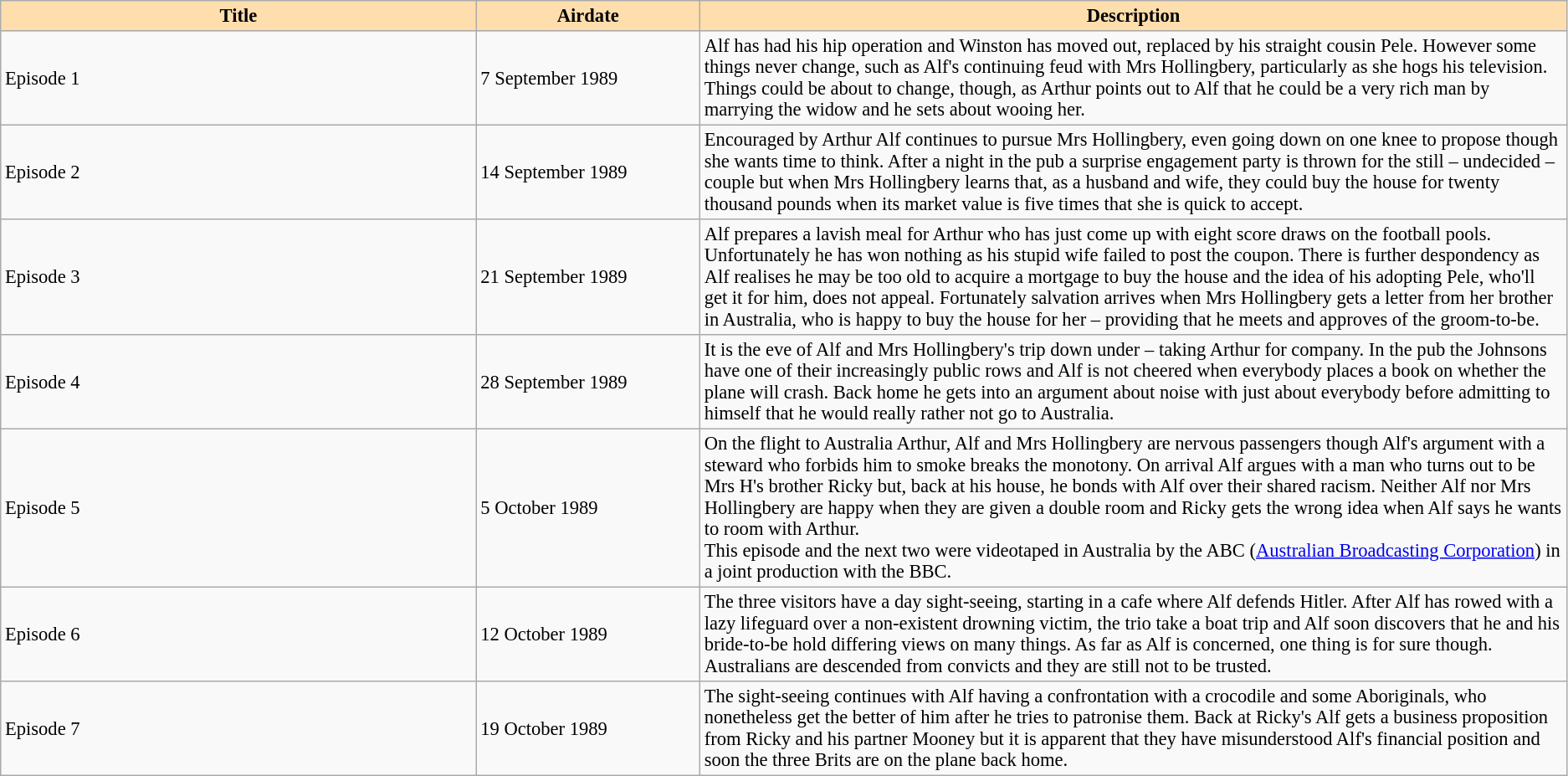<table class="wikitable" border=1 style="font-size: 94%">
<tr>
<th style="background:#ffdead" width=17%>Title</th>
<th style="background:#ffdead" width=8%>Airdate</th>
<th style="background:#ffdead" width=31%>Description</th>
</tr>
<tr>
<td>Episode 1</td>
<td>7 September 1989</td>
<td>Alf has had his hip operation and Winston has moved out, replaced by his straight cousin Pele. However some things never change, such as Alf's continuing feud with Mrs Hollingbery, particularly as she hogs his television. Things could be about to change, though, as Arthur points out to Alf that he could be a very rich man by marrying the widow and he sets about wooing her.</td>
</tr>
<tr>
<td>Episode 2</td>
<td>14 September 1989</td>
<td>Encouraged by Arthur Alf continues to pursue Mrs Hollingbery, even going down on one knee to propose though she wants time to think. After a night in the pub a surprise engagement party is thrown for the still – undecided – couple but when Mrs Hollingbery learns that, as a husband and wife, they could buy the house for twenty thousand pounds when its market value is five times that she is quick to accept.</td>
</tr>
<tr>
<td>Episode 3</td>
<td>21 September 1989</td>
<td>Alf prepares a lavish meal for Arthur who has just come up with eight score draws on the football pools. Unfortunately he has won nothing as his stupid wife failed to post the coupon. There is further despondency as Alf realises he may be too old to acquire a mortgage to buy the house and the idea of his adopting Pele, who'll get it for him, does not appeal. Fortunately salvation arrives when Mrs Hollingbery gets a letter from her brother in Australia, who is happy to buy the house for her – providing that he meets and approves of the groom-to-be.</td>
</tr>
<tr>
<td>Episode 4</td>
<td>28 September 1989</td>
<td>It is the eve of Alf and Mrs Hollingbery's trip down under – taking Arthur for company. In the pub the Johnsons have one of their increasingly public rows and Alf is not cheered when everybody places a book on whether the plane will crash. Back home he gets into an argument about noise with just about everybody before admitting to himself that he would really rather not go to Australia.</td>
</tr>
<tr>
<td>Episode 5</td>
<td>5 October 1989</td>
<td>On the flight to Australia Arthur, Alf and Mrs Hollingbery are nervous passengers though Alf's argument with a steward who forbids him to smoke breaks the monotony. On arrival Alf argues with a man who turns out to be Mrs H's brother Ricky but, back at his house, he bonds with Alf over their shared racism. Neither Alf nor Mrs Hollingbery are happy when they are given a double room and Ricky gets the wrong idea when Alf says he wants to room with Arthur.<br>This episode and the next two were videotaped in Australia by the ABC (<a href='#'>Australian Broadcasting Corporation</a>) in a joint production with the BBC.</td>
</tr>
<tr>
<td>Episode 6</td>
<td>12 October 1989</td>
<td>The three visitors have a day sight-seeing, starting in a cafe where Alf defends Hitler. After Alf has rowed with a lazy lifeguard over a non-existent drowning victim, the trio take a boat trip and Alf soon discovers that he and his bride-to-be hold differing views on many things. As far as Alf is concerned, one thing is for sure though. Australians are descended from convicts and they are still not to be trusted.</td>
</tr>
<tr>
<td>Episode 7</td>
<td>19 October 1989</td>
<td>The sight-seeing continues with Alf having a confrontation with a crocodile and some Aboriginals, who nonetheless get the better of him after he tries to patronise them. Back at Ricky's Alf gets a business proposition from Ricky and his partner Mooney but it is apparent that they have misunderstood Alf's financial position and soon the three Brits are on the plane back home.</td>
</tr>
</table>
